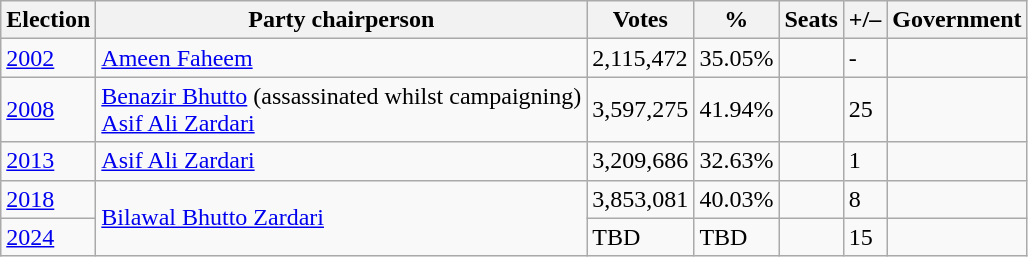<table class="wikitable">
<tr>
<th>Election</th>
<th>Party chairperson</th>
<th>Votes</th>
<th>%</th>
<th>Seats</th>
<th>+/–</th>
<th>Government</th>
</tr>
<tr>
<td><a href='#'>2002</a></td>
<td><a href='#'>Ameen Faheem</a></td>
<td>2,115,472</td>
<td>35.05%</td>
<td></td>
<td> -</td>
<td></td>
</tr>
<tr>
<td><a href='#'>2008</a></td>
<td><a href='#'>Benazir Bhutto</a> (assassinated whilst campaigning)<br><a href='#'>Asif Ali Zardari</a></td>
<td>3,597,275</td>
<td>41.94%</td>
<td></td>
<td> 25</td>
<td></td>
</tr>
<tr>
<td><a href='#'>2013</a></td>
<td><a href='#'>Asif Ali Zardari</a></td>
<td>3,209,686</td>
<td>32.63%</td>
<td></td>
<td> 1</td>
<td></td>
</tr>
<tr>
<td><a href='#'>2018</a></td>
<td rowspan="2"><a href='#'>Bilawal Bhutto Zardari</a></td>
<td>3,853,081</td>
<td>40.03%</td>
<td></td>
<td> 8</td>
<td></td>
</tr>
<tr>
<td><a href='#'>2024</a></td>
<td>TBD</td>
<td>TBD</td>
<td></td>
<td> 15</td>
<td></td>
</tr>
</table>
